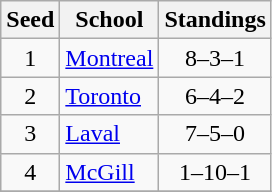<table class="wikitable">
<tr>
<th>Seed</th>
<th>School</th>
<th>Standings</th>
</tr>
<tr>
<td align=center>1</td>
<td><a href='#'>Montreal</a></td>
<td align=center>8–3–1</td>
</tr>
<tr>
<td align=center>2</td>
<td><a href='#'>Toronto</a></td>
<td align=center>6–4–2</td>
</tr>
<tr>
<td align=center>3</td>
<td><a href='#'>Laval</a></td>
<td align=center>7–5–0</td>
</tr>
<tr>
<td align=center>4</td>
<td><a href='#'>McGill</a></td>
<td align=center>1–10–1</td>
</tr>
<tr>
</tr>
</table>
